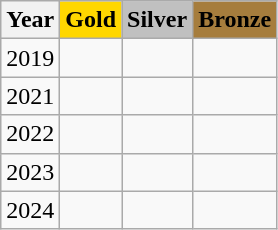<table class="wikitable">
<tr>
<th>Year</th>
<th style="background:gold">Gold</th>
<th style="background:silver">Silver</th>
<th style="background:#a67d3d">Bronze</th>
</tr>
<tr>
<td>2019</td>
<td></td>
<td></td>
<td></td>
</tr>
<tr>
<td>2021</td>
<td></td>
<td></td>
<td></td>
</tr>
<tr>
<td>2022</td>
<td></td>
<td></td>
<td></td>
</tr>
<tr>
<td>2023</td>
<td></td>
<td></td>
<td></td>
</tr>
<tr>
<td>2024</td>
<td></td>
<td></td>
<td></td>
</tr>
</table>
